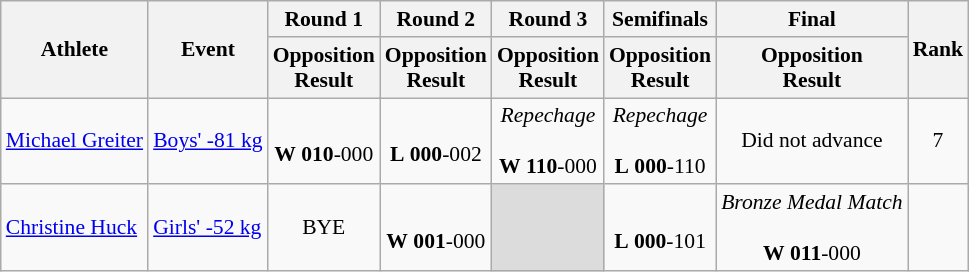<table class="wikitable" border="1" style="font-size:90%">
<tr>
<th rowspan=2>Athlete</th>
<th rowspan=2>Event</th>
<th>Round 1</th>
<th>Round 2</th>
<th>Round 3</th>
<th>Semifinals</th>
<th>Final</th>
<th rowspan=2>Rank</th>
</tr>
<tr>
<th>Opposition<br>Result</th>
<th>Opposition<br>Result</th>
<th>Opposition<br>Result</th>
<th>Opposition<br>Result</th>
<th>Opposition<br>Result</th>
</tr>
<tr>
<td><a href='#'>Michael Greiter</a></td>
<td><a href='#'>Boys' -81 kg</a></td>
<td align=center> <br> <strong>W</strong> <strong>010</strong>-000</td>
<td align=center> <br> <strong>L</strong> <strong>000</strong>-002</td>
<td align=center><em>Repechage</em><br> <br> <strong>W</strong> <strong>110</strong>-000</td>
<td align=center><em>Repechage</em><br> <br> <strong>L</strong> <strong>000</strong>-110</td>
<td align=center>Did not advance</td>
<td align=center>7</td>
</tr>
<tr>
<td><a href='#'>Christine Huck</a></td>
<td><a href='#'>Girls' -52 kg</a></td>
<td align=center>BYE</td>
<td align=center> <br> <strong>W</strong> <strong>001</strong>-000</td>
<td bgcolor=#DCDCDC></td>
<td align=center> <br> <strong>L</strong> <strong>000</strong>-101</td>
<td align=center><em>Bronze Medal Match</em><br> <br> <strong>W</strong> <strong>011</strong>-000</td>
<td align=center></td>
</tr>
</table>
